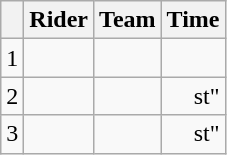<table class="wikitable">
<tr>
<th></th>
<th>Rider</th>
<th>Team</th>
<th>Time</th>
</tr>
<tr>
<td>1</td>
<td> </td>
<td></td>
<td align="right"></td>
</tr>
<tr>
<td>2</td>
<td></td>
<td></td>
<td align="right">st"</td>
</tr>
<tr>
<td>3</td>
<td></td>
<td></td>
<td align="right">st"</td>
</tr>
</table>
